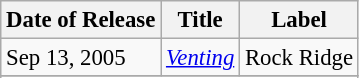<table class="wikitable" style="font-size: 95%;">
<tr>
<th>Date of Release</th>
<th>Title</th>
<th>Label</th>
</tr>
<tr>
<td>Sep 13, 2005</td>
<td><em><a href='#'>Venting</a></em></td>
<td>Rock Ridge</td>
</tr>
<tr RIAA Certification:20,000+>
</tr>
<tr>
</tr>
</table>
